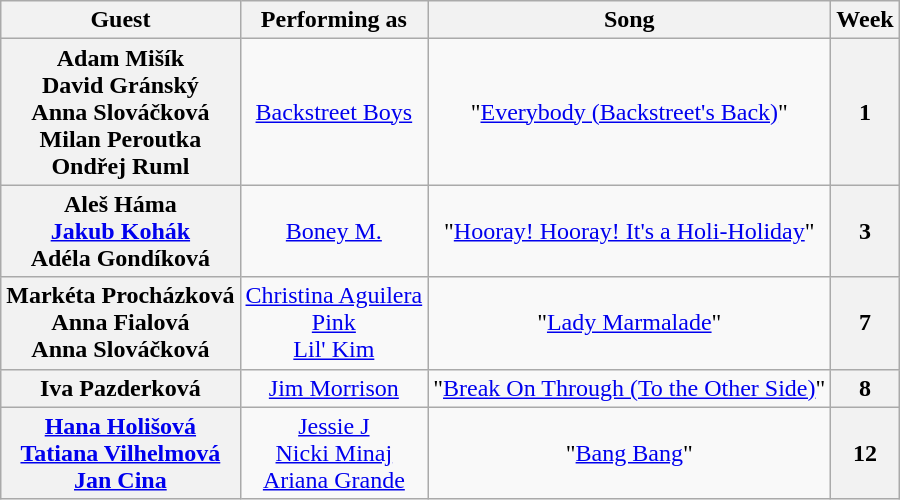<table class="wikitable"; style=text-align:center>
<tr>
<th>Guest</th>
<th>Performing as</th>
<th>Song</th>
<th>Week</th>
</tr>
<tr>
<th>Adam Mišík<br>David Gránský<br>Anna Slováčková<br>Milan Peroutka<br>Ondřej Ruml</th>
<td><a href='#'>Backstreet Boys</a></td>
<td>"<a href='#'>Everybody (Backstreet's Back)</a>"</td>
<th>1</th>
</tr>
<tr>
<th>Aleš Háma<br><a href='#'>Jakub Kohák</a><br>Adéla Gondíková</th>
<td><a href='#'>Boney M.</a></td>
<td>"<a href='#'>Hooray! Hooray! It's a Holi-Holiday</a>"</td>
<th>3</th>
</tr>
<tr>
<th>Markéta Procházková<br>Anna Fialová<br>Anna Slováčková</th>
<td><a href='#'>Christina Aguilera</a><br><a href='#'>Pink</a><br><a href='#'>Lil' Kim</a></td>
<td>"<a href='#'>Lady Marmalade</a>"</td>
<th>7</th>
</tr>
<tr>
<th>Iva Pazderková</th>
<td><a href='#'>Jim Morrison</a></td>
<td>"<a href='#'>Break On Through (To the Other Side)</a>"</td>
<th>8</th>
</tr>
<tr>
<th><a href='#'>Hana Holišová</a><br><a href='#'>Tatiana Vilhelmová</a><br><a href='#'>Jan Cina</a></th>
<td><a href='#'>Jessie J</a><br><a href='#'>Nicki Minaj</a><br><a href='#'>Ariana Grande</a></td>
<td>"<a href='#'>Bang Bang</a>"</td>
<th>12</th>
</tr>
</table>
